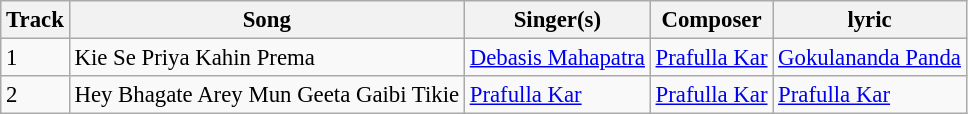<table class="wikitable" style="font-size:95%;">
<tr>
<th>Track</th>
<th>Song</th>
<th>Singer(s)</th>
<th>Composer</th>
<th>lyric</th>
</tr>
<tr>
<td>1</td>
<td>Kie Se Priya Kahin Prema</td>
<td><a href='#'>Debasis Mahapatra</a></td>
<td><a href='#'>Prafulla Kar</a></td>
<td><a href='#'>Gokulananda Panda</a></td>
</tr>
<tr>
<td>2</td>
<td>Hey Bhagate Arey Mun Geeta Gaibi Tikie</td>
<td><a href='#'>Prafulla Kar</a></td>
<td><a href='#'>Prafulla Kar</a></td>
<td><a href='#'>Prafulla Kar</a></td>
</tr>
</table>
